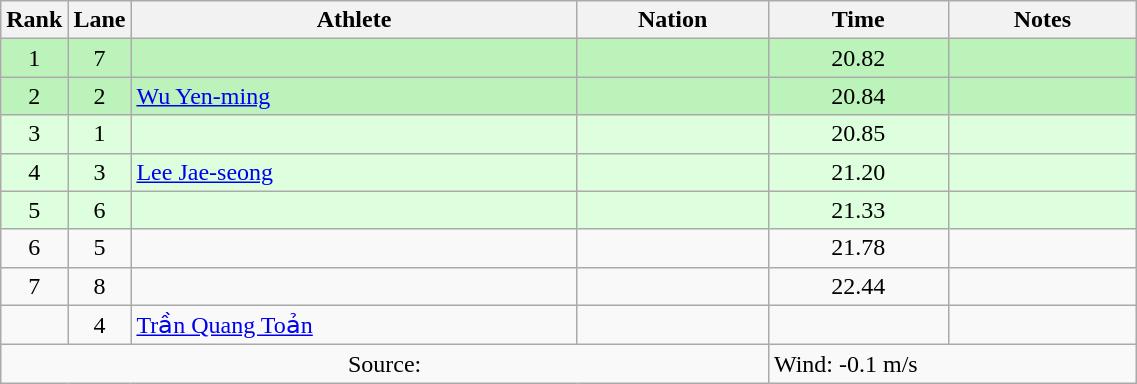<table class="wikitable sortable" style="text-align:center;width: 60%;">
<tr>
<th scope="col" style="width: 10px;">Rank</th>
<th scope="col" style="width: 10px;">Lane</th>
<th scope="col">Athlete</th>
<th scope="col">Nation</th>
<th scope="col">Time</th>
<th scope="col">Notes</th>
</tr>
<tr bgcolor=bbf3bb>
<td>1</td>
<td>7</td>
<td align=left></td>
<td align=left></td>
<td>20.82</td>
<td></td>
</tr>
<tr bgcolor=bbf3bb>
<td>2</td>
<td>2</td>
<td align=left><a href='#'>Wu Yen-ming</a></td>
<td align=left></td>
<td>20.84</td>
<td></td>
</tr>
<tr bgcolor=ddffdd>
<td>3</td>
<td>1</td>
<td align=left></td>
<td align=left></td>
<td>20.85</td>
<td></td>
</tr>
<tr bgcolor=ddffdd>
<td>4</td>
<td>3</td>
<td align=left><a href='#'>Lee Jae-seong</a></td>
<td align=left></td>
<td>21.20</td>
<td></td>
</tr>
<tr bgcolor=ddffdd>
<td>5</td>
<td>6</td>
<td align=left></td>
<td align=left></td>
<td>21.33</td>
<td></td>
</tr>
<tr>
<td>6</td>
<td>5</td>
<td align=left></td>
<td align=left></td>
<td>21.78</td>
<td></td>
</tr>
<tr>
<td>7</td>
<td>8</td>
<td align=left></td>
<td align=left></td>
<td>22.44</td>
<td></td>
</tr>
<tr>
<td></td>
<td>4</td>
<td align=left><a href='#'>Trần Quang Toản</a></td>
<td align=left></td>
<td></td>
<td></td>
</tr>
<tr class="sortbottom">
<td colspan="4">Source:</td>
<td colspan="2" style="text-align:left;">Wind: -0.1 m/s</td>
</tr>
</table>
